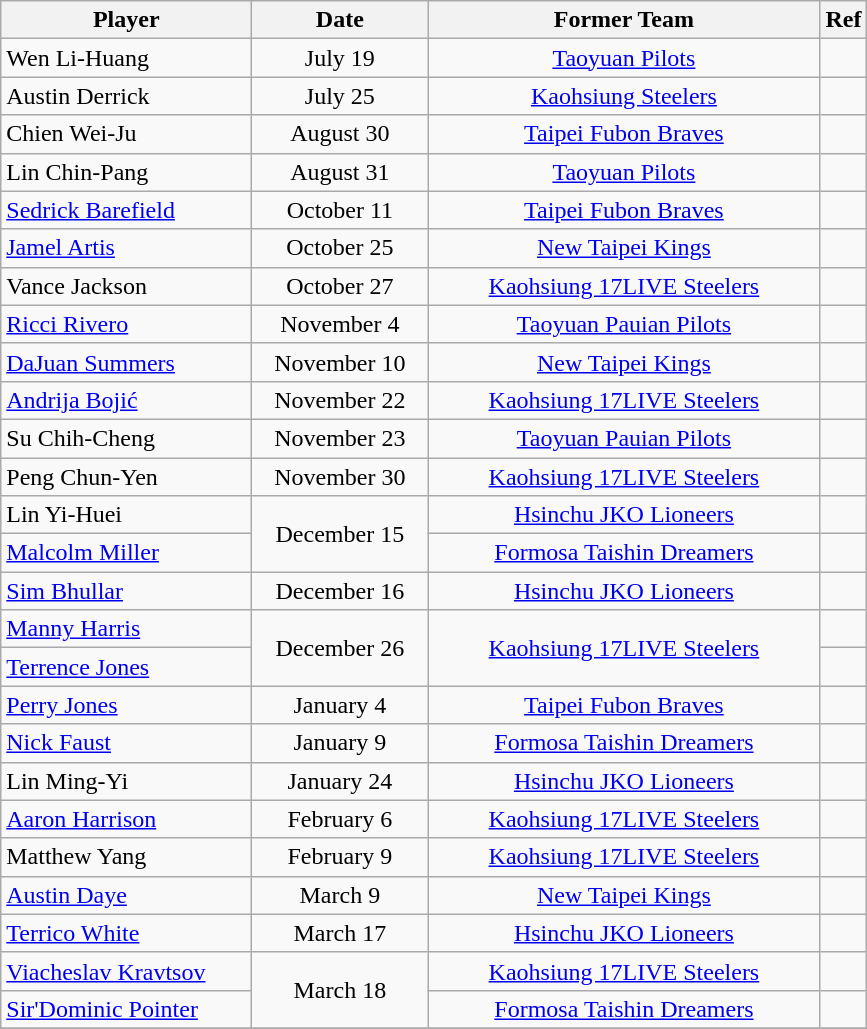<table class="wikitable sortable" style="text-align:left">
<tr>
<th style="width:160px">Player</th>
<th style="width:110px">Date</th>
<th style="width:254px">Former Team</th>
<th class="unsortable">Ref</th>
</tr>
<tr>
<td align="left">Wen Li-Huang</td>
<td align="center">July 19</td>
<td align="center"><a href='#'>Taoyuan Pilots</a></td>
<td align="center"></td>
</tr>
<tr>
<td align="left">Austin Derrick</td>
<td align="center">July 25</td>
<td align="center"><a href='#'>Kaohsiung Steelers</a></td>
<td align="center"></td>
</tr>
<tr>
<td align="left">Chien Wei-Ju</td>
<td align="center">August 30</td>
<td align="center"><a href='#'>Taipei Fubon Braves</a></td>
<td align="center"></td>
</tr>
<tr>
<td align="left">Lin Chin-Pang</td>
<td align="center">August 31</td>
<td align="center"><a href='#'>Taoyuan Pilots</a></td>
<td align="center"></td>
</tr>
<tr>
<td align="left"><a href='#'>Sedrick Barefield</a></td>
<td align="center">October 11</td>
<td align="center"><a href='#'>Taipei Fubon Braves</a></td>
<td align="center"></td>
</tr>
<tr>
<td align="left"><a href='#'>Jamel Artis</a></td>
<td align="center">October 25</td>
<td align="center"><a href='#'>New Taipei Kings</a></td>
<td align="center"></td>
</tr>
<tr>
<td align="left">Vance Jackson</td>
<td align="center">October 27</td>
<td align="center"><a href='#'>Kaohsiung 17LIVE Steelers</a></td>
<td align="center"></td>
</tr>
<tr>
<td align="left"><a href='#'>Ricci Rivero</a></td>
<td align="center">November 4</td>
<td align="center"><a href='#'>Taoyuan Pauian Pilots</a></td>
<td align="center"></td>
</tr>
<tr>
<td align="left"><a href='#'>DaJuan Summers</a></td>
<td align="center">November 10</td>
<td align="center"><a href='#'>New Taipei Kings</a></td>
<td align="center"></td>
</tr>
<tr>
<td align="left"><a href='#'>Andrija Bojić</a></td>
<td align="center">November 22</td>
<td align="center"><a href='#'>Kaohsiung 17LIVE Steelers</a></td>
<td align="center"></td>
</tr>
<tr>
<td align="left">Su Chih-Cheng</td>
<td align="center">November 23</td>
<td align="center"><a href='#'>Taoyuan Pauian Pilots</a></td>
<td align="center"></td>
</tr>
<tr>
<td align="left">Peng Chun-Yen</td>
<td align="center">November 30</td>
<td align="center"><a href='#'>Kaohsiung 17LIVE Steelers</a></td>
<td align="center"></td>
</tr>
<tr>
<td align="left">Lin Yi-Huei</td>
<td align="center" rowspan=2>December 15</td>
<td align="center"><a href='#'>Hsinchu JKO Lioneers</a></td>
<td align="center"></td>
</tr>
<tr>
<td align="left"><a href='#'>Malcolm Miller</a></td>
<td align="center"><a href='#'>Formosa Taishin Dreamers</a></td>
<td align="center"></td>
</tr>
<tr>
<td align="left"><a href='#'>Sim Bhullar</a></td>
<td align="center">December 16</td>
<td align="center"><a href='#'>Hsinchu JKO Lioneers</a></td>
<td align="center"></td>
</tr>
<tr>
<td align="left"><a href='#'>Manny Harris</a></td>
<td align="center" rowspan=2>December 26</td>
<td align="center" rowspan=2><a href='#'>Kaohsiung 17LIVE Steelers</a></td>
<td align="center"></td>
</tr>
<tr>
<td align="left"><a href='#'>Terrence Jones</a></td>
<td align="center"></td>
</tr>
<tr>
<td align="left"><a href='#'>Perry Jones</a></td>
<td align="center">January 4</td>
<td align="center"><a href='#'>Taipei Fubon Braves</a></td>
<td align="center"></td>
</tr>
<tr>
<td align="left"><a href='#'>Nick Faust</a></td>
<td align="center">January 9</td>
<td align="center"><a href='#'>Formosa Taishin Dreamers</a></td>
<td align="center"></td>
</tr>
<tr>
<td align="left">Lin Ming-Yi</td>
<td align="center">January 24</td>
<td align="center"><a href='#'>Hsinchu JKO Lioneers</a></td>
<td align="center"></td>
</tr>
<tr>
<td align="left"><a href='#'>Aaron Harrison</a></td>
<td align="center">February 6</td>
<td align="center"><a href='#'>Kaohsiung 17LIVE Steelers</a></td>
<td align="center"></td>
</tr>
<tr>
<td align="left">Matthew Yang</td>
<td align="center">February 9</td>
<td align="center"><a href='#'>Kaohsiung 17LIVE Steelers</a></td>
<td align="center"></td>
</tr>
<tr>
<td align="left"><a href='#'>Austin Daye</a></td>
<td align="center">March 9</td>
<td align="center"><a href='#'>New Taipei Kings</a></td>
<td align="center"></td>
</tr>
<tr>
<td align="left"><a href='#'>Terrico White</a></td>
<td align="center">March 17</td>
<td align="center"><a href='#'>Hsinchu JKO Lioneers</a></td>
<td align="center"></td>
</tr>
<tr>
<td align="left"><a href='#'>Viacheslav Kravtsov</a></td>
<td align="center" rowspan=2>March 18</td>
<td align="center"><a href='#'>Kaohsiung 17LIVE Steelers</a></td>
<td align="center"></td>
</tr>
<tr>
<td align="left"><a href='#'>Sir'Dominic Pointer</a></td>
<td align="center"><a href='#'>Formosa Taishin Dreamers</a></td>
<td align="center"></td>
</tr>
<tr>
</tr>
</table>
